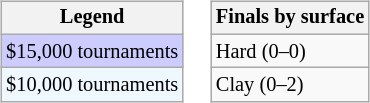<table>
<tr valign=top>
<td><br><table class=wikitable style="font-size:85%">
<tr>
<th>Legend</th>
</tr>
<tr style="background:#ccccff;">
<td>$15,000 tournaments</td>
</tr>
<tr style="background:#f0f8ff;">
<td>$10,000 tournaments</td>
</tr>
</table>
</td>
<td><br><table class=wikitable style="font-size:85%">
<tr>
<th>Finals by surface</th>
</tr>
<tr>
<td>Hard (0–0)</td>
</tr>
<tr>
<td>Clay (0–2)</td>
</tr>
</table>
</td>
</tr>
</table>
